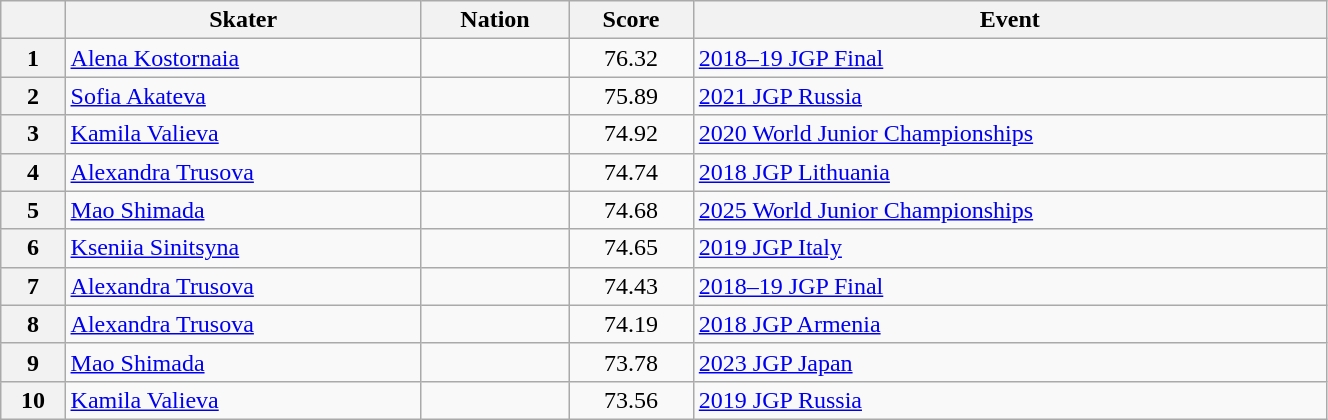<table class="wikitable sortable" style="text-align:left; width:70%">
<tr>
<th scope="col"></th>
<th scope="col">Skater</th>
<th scope="col">Nation</th>
<th scope="col">Score</th>
<th scope="col">Event</th>
</tr>
<tr>
<th scope="row">1</th>
<td><a href='#'>Alena Kostornaia</a></td>
<td></td>
<td style="text-align:center;">76.32</td>
<td><a href='#'>2018–19 JGP Final</a></td>
</tr>
<tr>
<th scope="row">2</th>
<td><a href='#'>Sofia Akateva</a></td>
<td></td>
<td style="text-align:center;">75.89</td>
<td><a href='#'>2021 JGP Russia</a></td>
</tr>
<tr>
<th scope="row">3</th>
<td><a href='#'>Kamila Valieva</a></td>
<td></td>
<td style="text-align:center;">74.92</td>
<td><a href='#'>2020 World Junior Championships</a></td>
</tr>
<tr>
<th scope="row">4</th>
<td><a href='#'>Alexandra Trusova</a></td>
<td></td>
<td style="text-align:center;">74.74</td>
<td><a href='#'>2018 JGP Lithuania</a></td>
</tr>
<tr>
<th scope="row">5</th>
<td><a href='#'>Mao Shimada</a></td>
<td></td>
<td style="text-align:center;">74.68</td>
<td><a href='#'>2025 World Junior Championships</a></td>
</tr>
<tr>
<th scope="row">6</th>
<td><a href='#'>Kseniia Sinitsyna</a></td>
<td></td>
<td style="text-align:center;">74.65</td>
<td><a href='#'>2019 JGP Italy</a></td>
</tr>
<tr>
<th scope="row">7</th>
<td><a href='#'>Alexandra Trusova</a></td>
<td></td>
<td style="text-align:center;">74.43</td>
<td><a href='#'>2018–19 JGP Final</a></td>
</tr>
<tr>
<th scope="row">8</th>
<td><a href='#'>Alexandra Trusova</a></td>
<td></td>
<td style="text-align:center;">74.19</td>
<td><a href='#'>2018 JGP Armenia</a></td>
</tr>
<tr>
<th scope="row">9</th>
<td><a href='#'>Mao Shimada</a></td>
<td></td>
<td style="text-align:center;">73.78</td>
<td><a href='#'>2023 JGP Japan</a></td>
</tr>
<tr>
<th scope="row">10</th>
<td><a href='#'>Kamila Valieva</a></td>
<td></td>
<td style="text-align:center;">73.56</td>
<td><a href='#'>2019 JGP Russia</a></td>
</tr>
</table>
